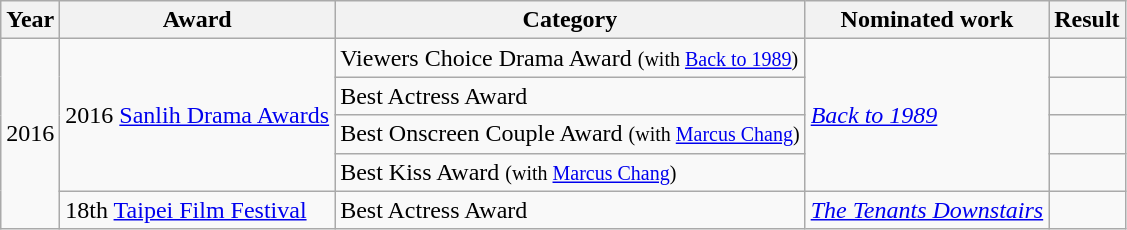<table class="wikitable sortable">
<tr>
<th>Year</th>
<th>Award</th>
<th>Category</th>
<th>Nominated work</th>
<th>Result</th>
</tr>
<tr align=left>
<td rowspan=5>2016</td>
<td rowspan="4">2016 <a href='#'>Sanlih Drama Awards</a></td>
<td>Viewers Choice Drama Award <small>(with <a href='#'>Back to 1989</a>)</small></td>
<td rowspan="4"><em><a href='#'>Back to 1989</a></em></td>
<td></td>
</tr>
<tr>
<td>Best Actress Award</td>
<td></td>
</tr>
<tr>
<td>Best Onscreen Couple Award <small>(with <a href='#'>Marcus Chang</a>)</small></td>
<td></td>
</tr>
<tr>
<td>Best Kiss Award <small>(with <a href='#'>Marcus Chang</a>)</small></td>
<td></td>
</tr>
<tr>
<td>18th <a href='#'>Taipei Film Festival</a></td>
<td>Best Actress Award</td>
<td><em><a href='#'>The Tenants Downstairs</a></em></td>
<td></td>
</tr>
</table>
